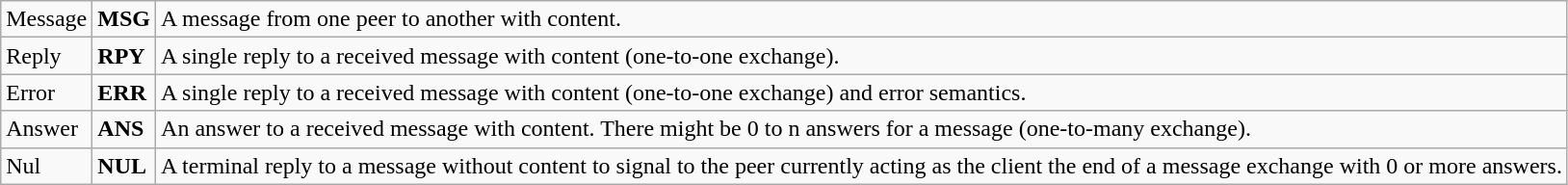<table class="wikitable">
<tr>
<td>Message</td>
<td><strong>MSG</strong></td>
<td>A message from one peer to another with content.</td>
</tr>
<tr>
<td>Reply</td>
<td><strong>RPY</strong></td>
<td>A single reply to a received message with content (one-to-one exchange).</td>
</tr>
<tr>
<td>Error</td>
<td><strong>ERR</strong></td>
<td>A single reply to a received message with content (one-to-one exchange) and error semantics.</td>
</tr>
<tr>
<td>Answer</td>
<td><strong>ANS</strong></td>
<td>An answer to a received message with content. There might be 0 to n answers for a message (one-to-many exchange).</td>
</tr>
<tr>
<td>Nul</td>
<td><strong>NUL</strong></td>
<td>A terminal reply to a message without content to signal to the peer currently acting as the client the end of a message exchange with 0 or more answers.</td>
</tr>
</table>
